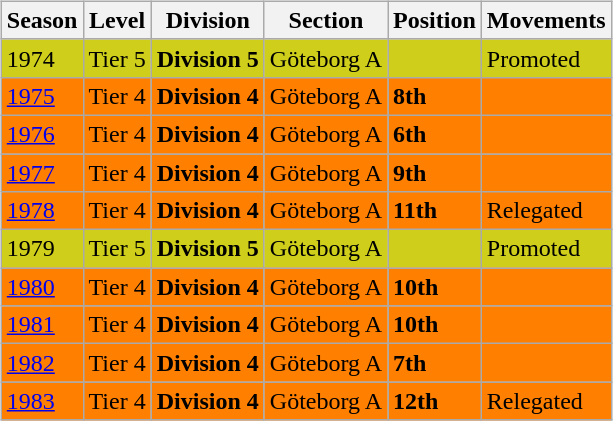<table>
<tr>
<td valign="top" width=0%><br><table class="wikitable">
<tr style="background:#f0f6fa;">
<th><strong>Season</strong></th>
<th><strong>Level</strong></th>
<th><strong>Division</strong></th>
<th><strong>Section</strong></th>
<th><strong>Position</strong></th>
<th><strong>Movements</strong></th>
</tr>
<tr>
<td style="background:#CECE1B;">1974</td>
<td style="background:#CECE1B;">Tier 5</td>
<td style="background:#CECE1B;"><strong>Division 5</strong></td>
<td style="background:#CECE1B;">Göteborg A</td>
<td style="background:#CECE1B;"></td>
<td style="background:#CECE1B;">Promoted</td>
</tr>
<tr>
<td style="background:#FF7F00;"><a href='#'>1975</a></td>
<td style="background:#FF7F00;">Tier 4</td>
<td style="background:#FF7F00;"><strong>Division 4</strong></td>
<td style="background:#FF7F00;">Göteborg A</td>
<td style="background:#FF7F00;"><strong>8th</strong></td>
<td style="background:#FF7F00;"></td>
</tr>
<tr>
<td style="background:#FF7F00;"><a href='#'>1976</a></td>
<td style="background:#FF7F00;">Tier 4</td>
<td style="background:#FF7F00;"><strong>Division 4</strong></td>
<td style="background:#FF7F00;">Göteborg A</td>
<td style="background:#FF7F00;"><strong>6th</strong></td>
<td style="background:#FF7F00;"></td>
</tr>
<tr>
<td style="background:#FF7F00;"><a href='#'>1977</a></td>
<td style="background:#FF7F00;">Tier 4</td>
<td style="background:#FF7F00;"><strong>Division 4</strong></td>
<td style="background:#FF7F00;">Göteborg A</td>
<td style="background:#FF7F00;"><strong>9th</strong></td>
<td style="background:#FF7F00;"></td>
</tr>
<tr>
<td style="background:#FF7F00;"><a href='#'>1978</a></td>
<td style="background:#FF7F00;">Tier 4</td>
<td style="background:#FF7F00;"><strong>Division 4</strong></td>
<td style="background:#FF7F00;">Göteborg A</td>
<td style="background:#FF7F00;"><strong>11th</strong></td>
<td style="background:#FF7F00;">Relegated</td>
</tr>
<tr>
<td style="background:#CECE1B;">1979</td>
<td style="background:#CECE1B;">Tier 5</td>
<td style="background:#CECE1B;"><strong>Division 5</strong></td>
<td style="background:#CECE1B;">Göteborg A</td>
<td style="background:#CECE1B;"></td>
<td style="background:#CECE1B;">Promoted</td>
</tr>
<tr>
<td style="background:#FF7F00;"><a href='#'>1980</a></td>
<td style="background:#FF7F00;">Tier 4</td>
<td style="background:#FF7F00;"><strong>Division 4</strong></td>
<td style="background:#FF7F00;">Göteborg A</td>
<td style="background:#FF7F00;"><strong>10th</strong></td>
<td style="background:#FF7F00;"></td>
</tr>
<tr>
<td style="background:#FF7F00;"><a href='#'>1981</a></td>
<td style="background:#FF7F00;">Tier 4</td>
<td style="background:#FF7F00;"><strong>Division 4</strong></td>
<td style="background:#FF7F00;">Göteborg A</td>
<td style="background:#FF7F00;"><strong>10th</strong></td>
<td style="background:#FF7F00;"></td>
</tr>
<tr>
<td style="background:#FF7F00;"><a href='#'>1982</a></td>
<td style="background:#FF7F00;">Tier 4</td>
<td style="background:#FF7F00;"><strong>Division 4</strong></td>
<td style="background:#FF7F00;">Göteborg A</td>
<td style="background:#FF7F00;"><strong>7th</strong></td>
<td style="background:#FF7F00;"></td>
</tr>
<tr>
<td style="background:#FF7F00;"><a href='#'>1983</a></td>
<td style="background:#FF7F00;">Tier 4</td>
<td style="background:#FF7F00;"><strong>Division 4</strong></td>
<td style="background:#FF7F00;">Göteborg A</td>
<td style="background:#FF7F00;"><strong>12th</strong></td>
<td style="background:#FF7F00;">Relegated</td>
</tr>
</table>

</td>
</tr>
</table>
